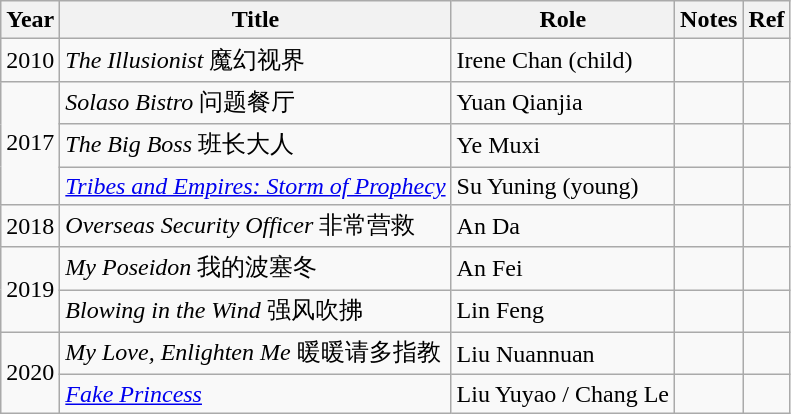<table class="wikitable sortable">
<tr>
<th>Year</th>
<th>Title</th>
<th>Role</th>
<th class="unsortable">Notes</th>
<th class="unsortable">Ref</th>
</tr>
<tr>
<td>2010</td>
<td><em>The Illusionist</em> 魔幻视界</td>
<td>Irene Chan (child)</td>
<td></td>
<td></td>
</tr>
<tr>
<td rowspan="3">2017</td>
<td><em>Solaso Bistro</em> 问题餐厅</td>
<td>Yuan Qianjia</td>
<td></td>
<td></td>
</tr>
<tr>
<td><em>The Big Boss</em> 班长大人</td>
<td>Ye Muxi</td>
<td></td>
<td></td>
</tr>
<tr>
<td><em><a href='#'>Tribes and Empires: Storm of Prophecy</a></em></td>
<td>Su Yuning (young)</td>
<td></td>
<td></td>
</tr>
<tr>
<td>2018</td>
<td><em>Overseas Security Officer</em> 非常营救</td>
<td>An Da</td>
<td></td>
<td></td>
</tr>
<tr>
<td rowspan="2">2019</td>
<td><em>My Poseidon</em> 我的波塞冬</td>
<td>An Fei</td>
<td></td>
<td></td>
</tr>
<tr>
<td><em>Blowing in the Wind</em> 强风吹拂</td>
<td>Lin Feng</td>
<td></td>
<td></td>
</tr>
<tr>
<td rowspan=2>2020</td>
<td><em>My Love, Enlighten Me</em> 暖暖请多指教</td>
<td>Liu Nuannuan</td>
<td></td>
<td></td>
</tr>
<tr>
<td><em><a href='#'>Fake Princess</a></em></td>
<td>Liu Yuyao / Chang Le</td>
<td></td>
<td></td>
</tr>
</table>
